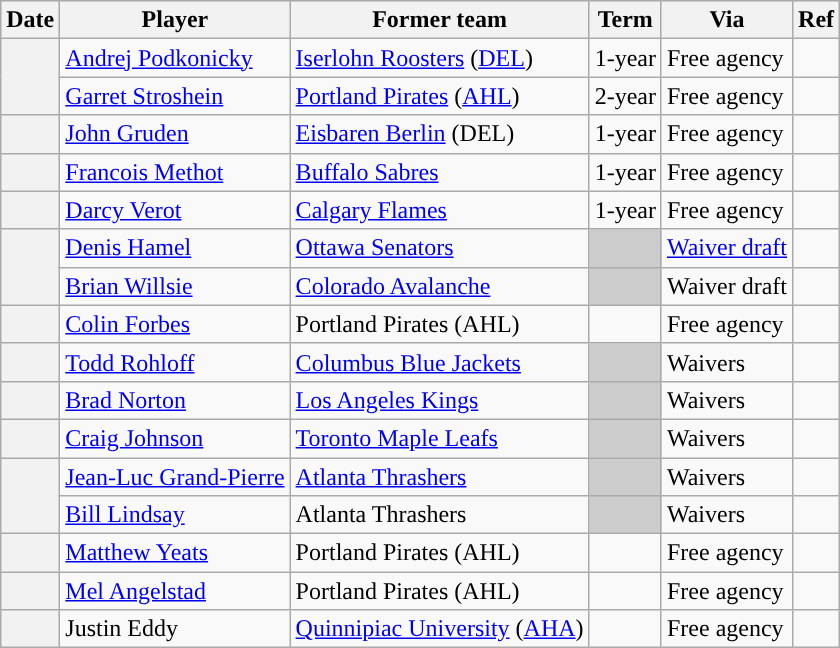<table class="wikitable plainrowheaders">
<tr style="background:#ddd; text-align:center;">
<th>Date</th>
<th>Player</th>
<th>Former team</th>
<th>Term</th>
<th>Via</th>
<th>Ref</th>
</tr>
<tr>
<th scope="row" rowspan=2></th>
<td><a href='#'>Andrej Podkonicky</a></td>
<td><a href='#'>Iserlohn Roosters</a> (<a href='#'>DEL</a>)</td>
<td>1-year</td>
<td>Free agency</td>
<td></td>
</tr>
<tr>
<td><a href='#'>Garret Stroshein</a></td>
<td><a href='#'>Portland Pirates</a> (<a href='#'>AHL</a>)</td>
<td>2-year</td>
<td>Free agency</td>
<td></td>
</tr>
<tr>
<th scope="row"></th>
<td><a href='#'>John Gruden</a></td>
<td><a href='#'>Eisbaren Berlin</a> (DEL)</td>
<td>1-year</td>
<td>Free agency</td>
<td></td>
</tr>
<tr>
<th scope="row"></th>
<td><a href='#'>Francois Methot</a></td>
<td><a href='#'>Buffalo Sabres</a></td>
<td>1-year</td>
<td>Free agency</td>
<td></td>
</tr>
<tr>
<th scope="row"></th>
<td><a href='#'>Darcy Verot</a></td>
<td><a href='#'>Calgary Flames</a></td>
<td>1-year</td>
<td>Free agency</td>
<td></td>
</tr>
<tr>
<th scope="row" rowspan=2></th>
<td><a href='#'>Denis Hamel</a></td>
<td><a href='#'>Ottawa Senators</a></td>
<td style="background:#ccc"></td>
<td><a href='#'>Waiver draft</a></td>
<td></td>
</tr>
<tr>
<td><a href='#'>Brian Willsie</a></td>
<td><a href='#'>Colorado Avalanche</a></td>
<td style="background:#ccc"></td>
<td>Waiver draft</td>
<td></td>
</tr>
<tr>
<th scope="row"></th>
<td><a href='#'>Colin Forbes</a></td>
<td>Portland Pirates (AHL)</td>
<td></td>
<td>Free agency</td>
<td></td>
</tr>
<tr>
<th scope="row"></th>
<td><a href='#'>Todd Rohloff</a></td>
<td><a href='#'>Columbus Blue Jackets</a></td>
<td style="background:#ccc"></td>
<td>Waivers</td>
<td></td>
</tr>
<tr>
<th scope="row"></th>
<td><a href='#'>Brad Norton</a></td>
<td><a href='#'>Los Angeles Kings</a></td>
<td style="background:#ccc"></td>
<td>Waivers</td>
<td></td>
</tr>
<tr>
<th scope="row"></th>
<td><a href='#'>Craig Johnson</a></td>
<td><a href='#'>Toronto Maple Leafs</a></td>
<td style="background:#ccc"></td>
<td>Waivers</td>
<td></td>
</tr>
<tr>
<th scope="row" rowspan=2></th>
<td><a href='#'>Jean-Luc Grand-Pierre</a></td>
<td><a href='#'>Atlanta Thrashers</a></td>
<td style="background:#ccc"></td>
<td>Waivers</td>
<td></td>
</tr>
<tr>
<td><a href='#'>Bill Lindsay</a></td>
<td>Atlanta Thrashers</td>
<td style="background:#ccc"></td>
<td>Waivers</td>
<td></td>
</tr>
<tr>
<th scope="row"></th>
<td><a href='#'>Matthew Yeats</a></td>
<td>Portland Pirates (AHL)</td>
<td></td>
<td>Free agency</td>
<td></td>
</tr>
<tr>
<th scope="row"></th>
<td><a href='#'>Mel Angelstad</a></td>
<td>Portland Pirates (AHL)</td>
<td></td>
<td>Free agency</td>
<td></td>
</tr>
<tr>
<th scope="row"></th>
<td>Justin Eddy</td>
<td><a href='#'>Quinnipiac University</a> (<a href='#'>AHA</a>)</td>
<td></td>
<td>Free agency</td>
<td></td>
</tr>
</table>
